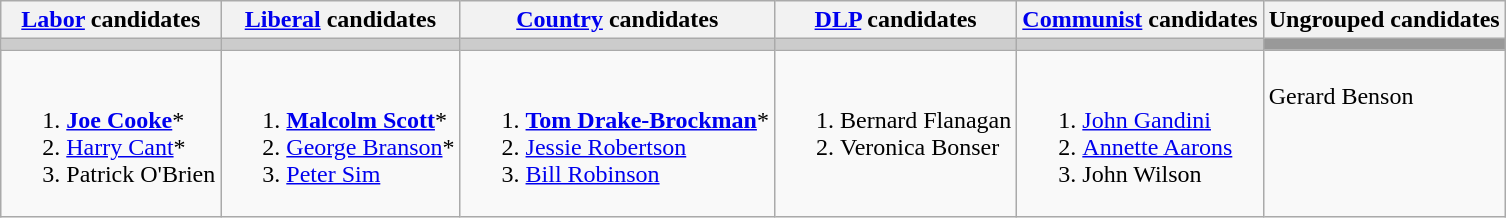<table class="wikitable">
<tr>
<th><a href='#'>Labor</a> candidates</th>
<th><a href='#'>Liberal</a> candidates</th>
<th><a href='#'>Country</a> candidates</th>
<th><a href='#'>DLP</a> candidates</th>
<th><a href='#'>Communist</a> candidates</th>
<th>Ungrouped candidates</th>
</tr>
<tr bgcolor="#cccccc">
<td></td>
<td></td>
<td></td>
<td></td>
<td></td>
<td bgcolor="#999999"></td>
</tr>
<tr>
<td><br><ol><li><strong><a href='#'>Joe Cooke</a></strong>*</li><li><a href='#'>Harry Cant</a>*</li><li>Patrick O'Brien</li></ol></td>
<td><br><ol><li><strong><a href='#'>Malcolm Scott</a></strong>*</li><li><a href='#'>George Branson</a>*</li><li><a href='#'>Peter Sim</a></li></ol></td>
<td><br><ol><li><strong><a href='#'>Tom Drake-Brockman</a></strong>*</li><li><a href='#'>Jessie Robertson</a></li><li><a href='#'>Bill Robinson</a></li></ol></td>
<td valign=top><br><ol><li>Bernard Flanagan</li><li>Veronica Bonser</li></ol></td>
<td valign=top><br><ol><li><a href='#'>John Gandini</a></li><li><a href='#'>Annette Aarons</a></li><li>John Wilson</li></ol></td>
<td valign=top><br>Gerard Benson</td>
</tr>
</table>
